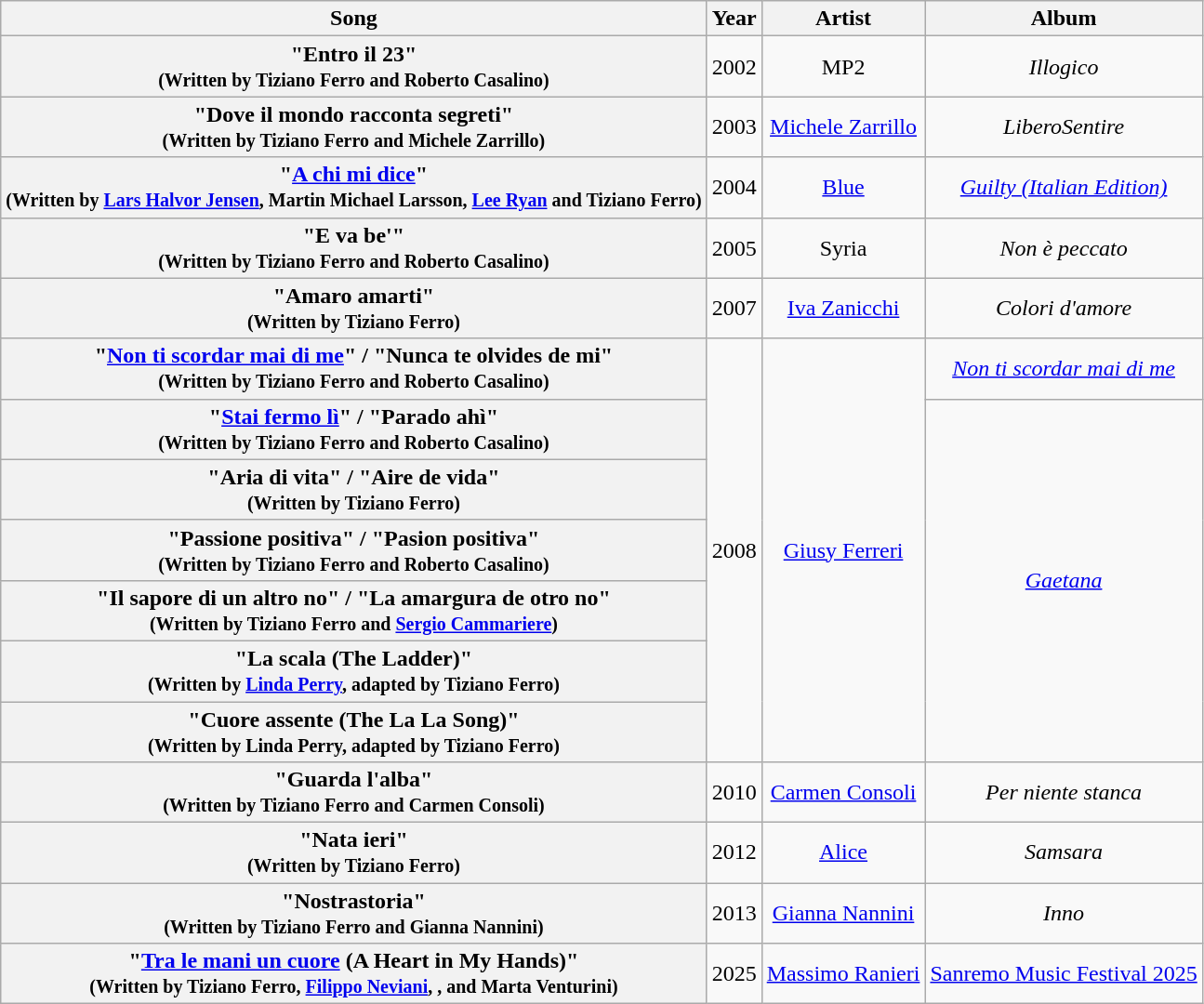<table class="wikitable plainrowheaders" style="text-align:center;" border="1">
<tr>
<th scope="col">Song</th>
<th scope="col">Year</th>
<th scope="col">Artist</th>
<th scope="col">Album</th>
</tr>
<tr>
<th scope="row">"Entro il 23"<br><small>(Written by Tiziano Ferro and Roberto Casalino)</small></th>
<td>2002</td>
<td>MP2</td>
<td><em>Illogico</em></td>
</tr>
<tr>
<th scope="row">"Dove il mondo racconta segreti"<br><small>(Written by Tiziano Ferro and Michele Zarrillo)</small></th>
<td>2003</td>
<td><a href='#'>Michele Zarrillo</a></td>
<td><em>LiberoSentire</em></td>
</tr>
<tr>
<th scope="row">"<a href='#'>A chi mi dice</a>"<br><small>(Written by <a href='#'>Lars Halvor Jensen</a>, Martin Michael Larsson, <a href='#'>Lee Ryan</a> and Tiziano Ferro)</small></th>
<td>2004</td>
<td><a href='#'>Blue</a></td>
<td><em><a href='#'>Guilty (Italian Edition)</a></em></td>
</tr>
<tr>
<th scope="row">"E va be'"<br><small>(Written by Tiziano Ferro and Roberto Casalino)</small></th>
<td>2005</td>
<td>Syria</td>
<td><em>Non è peccato</em></td>
</tr>
<tr>
<th scope="row">"Amaro amarti"<br><small>(Written by Tiziano Ferro)</small></th>
<td>2007</td>
<td><a href='#'>Iva Zanicchi</a></td>
<td><em>Colori d'amore</em></td>
</tr>
<tr>
<th scope="row">"<a href='#'>Non ti scordar mai di me</a>" / "Nunca te olvides de mi"<br><small>(Written by Tiziano Ferro and Roberto Casalino)</small></th>
<td rowspan="7">2008</td>
<td rowspan="7"><a href='#'>Giusy Ferreri</a></td>
<td><em><a href='#'>Non ti scordar mai di me</a></em></td>
</tr>
<tr>
<th scope="row">"<a href='#'>Stai fermo lì</a>" / "Parado ahì"<br><small>(Written by Tiziano Ferro and Roberto Casalino)</small></th>
<td rowspan="6"><em><a href='#'>Gaetana</a></em></td>
</tr>
<tr>
<th scope="row">"Aria di vita" / "Aire de vida"<br><small>(Written by Tiziano Ferro)</small></th>
</tr>
<tr>
<th scope="row">"Passione positiva" / "Pasion positiva"<br><small>(Written by Tiziano Ferro and Roberto Casalino)</small></th>
</tr>
<tr>
<th scope="row">"Il sapore di un altro no" / "La amargura de otro no"<br><small>(Written by Tiziano Ferro and <a href='#'>Sergio Cammariere</a>)</small></th>
</tr>
<tr>
<th scope="row">"La scala (The Ladder)"<br><small>(Written by <a href='#'>Linda Perry</a>, adapted by Tiziano Ferro)</small></th>
</tr>
<tr>
<th scope="row">"Cuore assente (The La La Song)"<br><small>(Written by Linda Perry, adapted by Tiziano Ferro)</small></th>
</tr>
<tr>
<th scope="row">"Guarda l'alba"<br><small>(Written by Tiziano Ferro and Carmen Consoli)</small></th>
<td>2010</td>
<td><a href='#'>Carmen Consoli</a></td>
<td><em>Per niente stanca</em></td>
</tr>
<tr>
<th scope="row">"Nata ieri"<br><small>(Written by Tiziano Ferro)</small></th>
<td>2012</td>
<td><a href='#'>Alice</a></td>
<td><em>Samsara</em></td>
</tr>
<tr>
<th scope="row">"Nostrastoria"<br><small>(Written by Tiziano Ferro and Gianna Nannini)</small></th>
<td>2013</td>
<td><a href='#'>Gianna Nannini</a></td>
<td><em>Inno</em></td>
</tr>
<tr>
<th scope="row">"<a href='#'>Tra le mani un cuore</a> (A Heart in My Hands)"<br><small>(Written by Tiziano Ferro, <a href='#'>Filippo Neviani</a>, , and Marta Venturini)</small></th>
<td>2025</td>
<td><a href='#'>Massimo Ranieri</a></td>
<td><a href='#'>Sanremo Music Festival 2025</a></td>
</tr>
</table>
